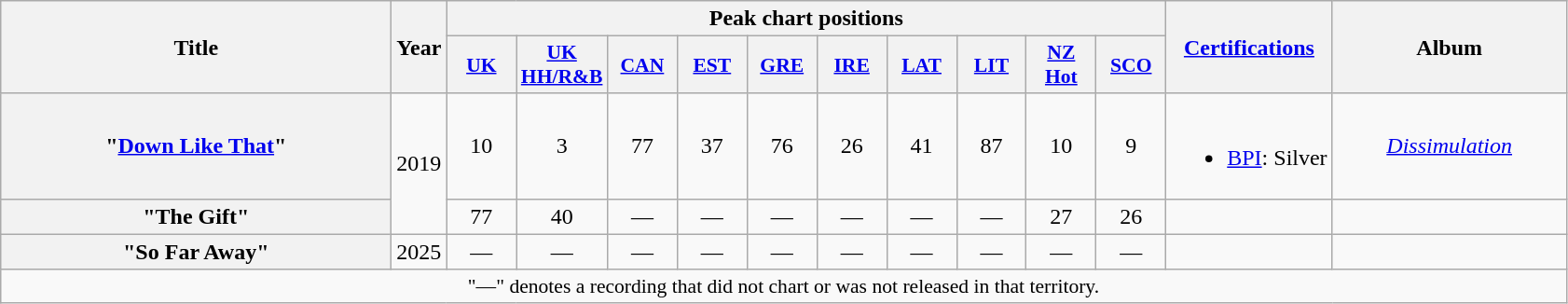<table class="wikitable plainrowheaders" style="text-align:center;">
<tr>
<th scope="col" rowspan="2" style="width:17em;">Title</th>
<th scope="col" rowspan="2" style="width:1em;">Year</th>
<th scope="col" colspan="10">Peak chart positions</th>
<th scope="col" rowspan="2"><a href='#'>Certifications</a></th>
<th scope="col" rowspan="2" style="width:10em;">Album</th>
</tr>
<tr>
<th scope="col" style="width:3em;font-size:90%;"><a href='#'>UK</a><br></th>
<th scope="col" style="width:3em;font-size:90%;"><a href='#'>UK<br>HH/R&B</a><br></th>
<th scope="col" style="width:3em;font-size:90%;"><a href='#'>CAN</a><br></th>
<th scope="col" style="width:3em;font-size:90%;"><a href='#'>EST</a><br></th>
<th scope="col" style="width:3em;font-size:90%;"><a href='#'>GRE</a><br></th>
<th scope="col" style="width:3em;font-size:90%;"><a href='#'>IRE</a><br></th>
<th scope="col" style="width:3em;font-size:90%;"><a href='#'>LAT</a><br></th>
<th scope="col" style="width:3em;font-size:90%;"><a href='#'>LIT</a><br></th>
<th scope="col" style="width:3em;font-size:90%;"><a href='#'>NZ<br>Hot</a><br></th>
<th scope="col" style="width:3em;font-size:90%;"><a href='#'>SCO</a><br></th>
</tr>
<tr>
<th scope="row">"<a href='#'>Down Like That</a>"<br></th>
<td rowspan="2">2019</td>
<td>10</td>
<td>3</td>
<td>77</td>
<td>37</td>
<td>76</td>
<td>26</td>
<td>41</td>
<td>87</td>
<td>10</td>
<td>9</td>
<td><br><ul><li><a href='#'>BPI</a>: Silver</li></ul></td>
<td><em><a href='#'>Dissimulation</a></em></td>
</tr>
<tr>
<th scope="row">"The Gift"<br></th>
<td>77</td>
<td>40</td>
<td>—</td>
<td>—</td>
<td>—</td>
<td>—</td>
<td>—</td>
<td>—</td>
<td>27</td>
<td>26</td>
<td></td>
<td></td>
</tr>
<tr>
<th scope="row">"So Far Away"<br></th>
<td>2025</td>
<td>—</td>
<td>—</td>
<td>—</td>
<td>—</td>
<td>—</td>
<td>—</td>
<td>—</td>
<td>—</td>
<td>—</td>
<td>—</td>
<td></td>
<td></td>
</tr>
<tr>
<td colspan="14" style="font-size:90%">"—" denotes a recording that did not chart or was not released in that territory.</td>
</tr>
</table>
